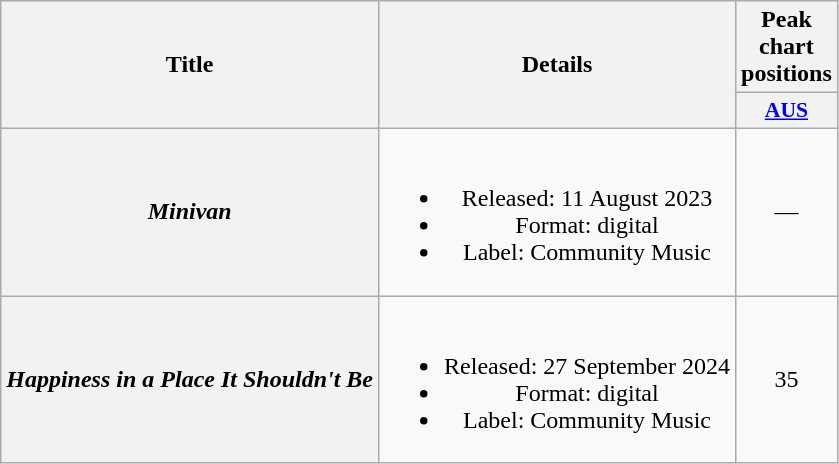<table class="wikitable plainrowheaders" style="text-align:center;" border="1">
<tr>
<th scope="col" rowspan="2">Title</th>
<th scope="col" rowspan="2">Details</th>
<th scope="col">Peak chart positions</th>
</tr>
<tr>
<th scope="col" style="width:3em;font-size:90%;"><a href='#'>AUS</a><br></th>
</tr>
<tr>
<th scope="row"><em>Minivan</em></th>
<td><br><ul><li>Released: 11 August 2023</li><li>Format: digital</li><li>Label: Community Music</li></ul></td>
<td>—</td>
</tr>
<tr>
<th scope="row"><em>Happiness in a Place It Shouldn't Be</em></th>
<td><br><ul><li>Released: 27 September 2024</li><li>Format: digital</li><li>Label: Community Music</li></ul></td>
<td>35</td>
</tr>
</table>
